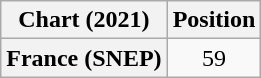<table class="wikitable plainrowheaders" style="text-align:center">
<tr>
<th scope="col">Chart (2021)</th>
<th scope="col">Position</th>
</tr>
<tr>
<th scope="row">France (SNEP)</th>
<td>59</td>
</tr>
</table>
